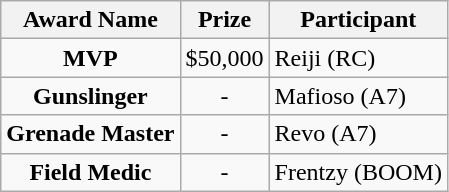<table class="wikitable" style="text-align:center; margin-top:0px;">
<tr>
<th>Award Name</th>
<th>Prize </th>
<th>Participant</th>
</tr>
<tr>
<td><strong>MVP</strong></td>
<td>$50,000</td>
<td style="text-align:left"> Reiji (RC)</td>
</tr>
<tr>
<td><strong>Gunslinger</strong></td>
<td>-</td>
<td style="text-align:left"> Mafioso (A7)</td>
</tr>
<tr>
<td><strong>Grenade Master</strong></td>
<td>-</td>
<td style="text-align:left"> Revo (A7)</td>
</tr>
<tr>
<td><strong>Field Medic</strong></td>
<td>-</td>
<td style="text-align:left"> Frentzy (BOOM)</td>
</tr>
</table>
